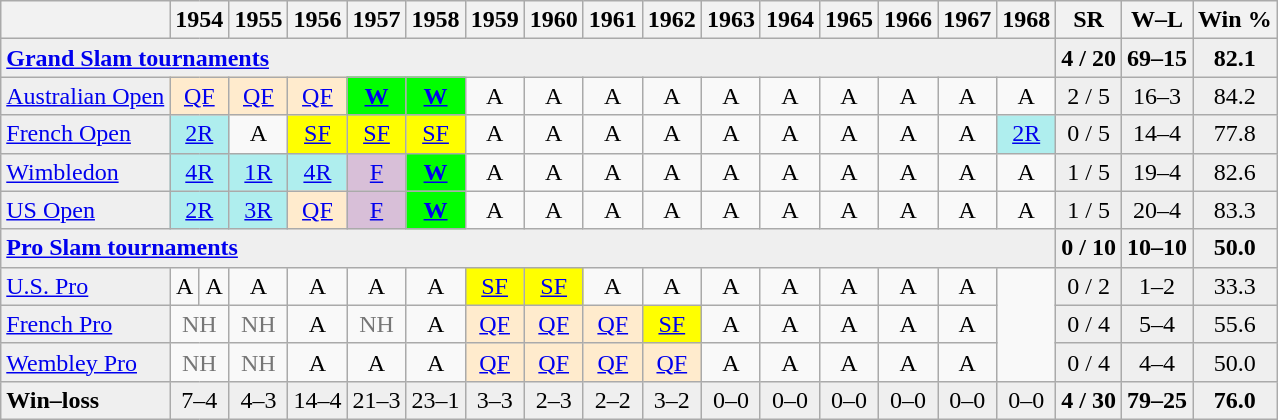<table class="wikitable nowrap" style=text-align:center>
<tr>
<th></th>
<th colspan=2>1954</th>
<th>1955</th>
<th>1956</th>
<th>1957</th>
<th>1958</th>
<th>1959</th>
<th>1960</th>
<th>1961</th>
<th>1962</th>
<th>1963</th>
<th>1964</th>
<th>1965</th>
<th>1966</th>
<th>1967</th>
<th>1968</th>
<th>SR</th>
<th>W–L</th>
<th>Win %</th>
</tr>
<tr bgcolor=efefef>
<td align=left colspan=17><strong><a href='#'>Grand Slam tournaments</a></strong></td>
<td><strong>4 / 20</strong></td>
<td><strong>69–15</strong></td>
<td><strong>82.1</strong></td>
</tr>
<tr>
<td align=left bgcolor=#efefef><a href='#'>Australian Open</a></td>
<td bgcolor=ffebcd colspan=2><a href='#'>QF</a></td>
<td bgcolor=ffebcd><a href='#'>QF</a></td>
<td bgcolor=ffebcd><a href='#'>QF</a></td>
<td bgcolor=lime><a href='#'><strong>W</strong></a></td>
<td bgcolor=lime><a href='#'><strong>W</strong></a></td>
<td>A</td>
<td>A</td>
<td>A</td>
<td>A</td>
<td>A</td>
<td>A</td>
<td>A</td>
<td>A</td>
<td>A</td>
<td>A</td>
<td bgcolor=#efefef>2 / 5</td>
<td bgcolor=#efefef>16–3</td>
<td bgcolor=#efefef>84.2</td>
</tr>
<tr>
<td align=left bgcolor=#efefef><a href='#'>French Open</a></td>
<td bgcolor=afeeee colspan=2><a href='#'>2R</a></td>
<td>A</td>
<td bgcolor=yellow><a href='#'>SF</a></td>
<td bgcolor=yellow><a href='#'>SF</a></td>
<td bgcolor=yellow><a href='#'>SF</a></td>
<td>A</td>
<td>A</td>
<td>A</td>
<td>A</td>
<td>A</td>
<td>A</td>
<td>A</td>
<td>A</td>
<td>A</td>
<td bgcolor=afeeee><a href='#'>2R</a></td>
<td bgcolor=#efefef>0 / 5</td>
<td bgcolor=#efefef>14–4</td>
<td bgcolor=#efefef>77.8</td>
</tr>
<tr>
<td align=left bgcolor=#efefef><a href='#'>Wimbledon</a></td>
<td bgcolor=afeeee colspan=2><a href='#'>4R</a></td>
<td bgcolor=afeeee><a href='#'>1R</a></td>
<td bgcolor=afeeee><a href='#'>4R</a></td>
<td bgcolor=thistle><a href='#'>F</a></td>
<td bgcolor=lime><a href='#'><strong>W</strong></a></td>
<td>A</td>
<td>A</td>
<td>A</td>
<td>A</td>
<td>A</td>
<td>A</td>
<td>A</td>
<td>A</td>
<td>A</td>
<td>A</td>
<td bgcolor=#efefef>1 / 5</td>
<td bgcolor=#efefef>19–4</td>
<td bgcolor=#efefef>82.6</td>
</tr>
<tr>
<td align=left bgcolor=#efefef><a href='#'>US Open</a></td>
<td bgcolor=afeeee colspan=2><a href='#'>2R</a></td>
<td bgcolor=afeeee><a href='#'>3R</a></td>
<td bgcolor=ffebcd><a href='#'>QF</a></td>
<td bgcolor=thistle><a href='#'>F</a></td>
<td bgcolor=lime><a href='#'><strong>W</strong></a></td>
<td>A</td>
<td>A</td>
<td>A</td>
<td>A</td>
<td>A</td>
<td>A</td>
<td>A</td>
<td>A</td>
<td>A</td>
<td>A</td>
<td bgcolor=#efefef>1 / 5</td>
<td bgcolor=#efefef>20–4</td>
<td bgcolor=#efefef>83.3</td>
</tr>
<tr bgcolor=efefef>
<td align=left colspan=17><strong><a href='#'>Pro Slam tournaments</a></strong></td>
<td><strong>0 / 10</strong></td>
<td><strong>10–10</strong></td>
<td><strong>50.0</strong></td>
</tr>
<tr>
<td style="text-align:left;" bgcolor=efefef><a href='#'>U.S. Pro</a></td>
<td>A</td>
<td>A</td>
<td>A</td>
<td>A</td>
<td>A</td>
<td>A</td>
<td bgcolor=yellow><a href='#'>SF</a></td>
<td bgcolor=yellow><a href='#'>SF</a></td>
<td>A</td>
<td>A</td>
<td>A</td>
<td>A</td>
<td>A</td>
<td>A</td>
<td>A</td>
<td rowspan=3></td>
<td bgcolor=efefef>0 / 2</td>
<td bgcolor=efefef>1–2</td>
<td bgcolor=efefef>33.3</td>
</tr>
<tr>
<td style="text-align:left;" bgcolor=efefef><a href='#'>French Pro</a></td>
<td style=color:#767676 colspan=2>NH</td>
<td style=color:#767676>NH</td>
<td>A</td>
<td style=color:#767676>NH</td>
<td>A</td>
<td bgcolor=ffebcd><a href='#'>QF</a></td>
<td bgcolor=ffebcd><a href='#'>QF</a></td>
<td bgcolor=ffebcd><a href='#'>QF</a></td>
<td bgcolor=yellow><a href='#'>SF</a></td>
<td>A</td>
<td>A</td>
<td>A</td>
<td>A</td>
<td>A</td>
<td bgcolor=efefef>0 / 4</td>
<td bgcolor=efefef>5–4</td>
<td bgcolor=efefef>55.6</td>
</tr>
<tr>
<td style="text-align:left;" bgcolor=efefef><a href='#'>Wembley Pro</a></td>
<td style=color:#767676 colspan=2>NH</td>
<td style=color:#767676>NH</td>
<td>A</td>
<td>A</td>
<td>A</td>
<td bgcolor=ffebcd><a href='#'>QF</a></td>
<td bgcolor=ffebcd><a href='#'>QF</a></td>
<td bgcolor=ffebcd><a href='#'>QF</a></td>
<td bgcolor=ffebcd><a href='#'>QF</a></td>
<td>A</td>
<td>A</td>
<td>A</td>
<td>A</td>
<td>A</td>
<td bgcolor=efefef>0 / 4</td>
<td bgcolor=efefef>4–4</td>
<td bgcolor=efefef>50.0</td>
</tr>
<tr style="background:#efefef;">
<td style=text-align:left><strong>Win–loss</strong></td>
<td colspan=2>7–4</td>
<td>4–3</td>
<td>14–4</td>
<td>21–3</td>
<td>23–1</td>
<td>3–3</td>
<td>2–3</td>
<td>2–2</td>
<td>3–2</td>
<td>0–0</td>
<td>0–0</td>
<td>0–0</td>
<td>0–0</td>
<td>0–0</td>
<td>0–0</td>
<td><strong>4 / 30</strong></td>
<td><strong>79–25</strong></td>
<td><strong>76.0</strong></td>
</tr>
</table>
